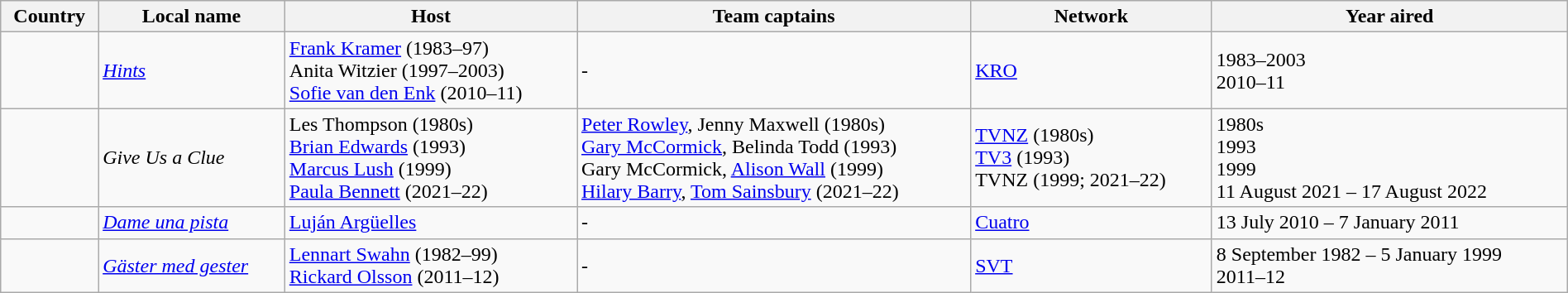<table class=wikitable style="width:100%">
<tr>
<th>Country</th>
<th>Local name</th>
<th>Host</th>
<th>Team captains</th>
<th>Network</th>
<th>Year aired</th>
</tr>
<tr>
<td></td>
<td><em><a href='#'>Hints</a></em></td>
<td><a href='#'>Frank Kramer</a> (1983–97)<br>Anita Witzier (1997–2003)<br> <a href='#'>Sofie van den Enk</a> (2010–11)</td>
<td>-</td>
<td><a href='#'>KRO</a></td>
<td>1983–2003<br>2010–11</td>
</tr>
<tr>
<td></td>
<td><em>Give Us a Clue</em></td>
<td>Les Thompson (1980s)<br><a href='#'>Brian Edwards</a> (1993)<br><a href='#'>Marcus Lush</a> (1999)<br><a href='#'>Paula Bennett</a> (2021–22)</td>
<td><a href='#'>Peter Rowley</a>, Jenny Maxwell (1980s)<br><a href='#'>Gary McCormick</a>, Belinda Todd (1993)<br>Gary McCormick, <a href='#'>Alison Wall</a> (1999)<br><a href='#'>Hilary Barry</a>, <a href='#'>Tom Sainsbury</a> (2021–22)<br></td>
<td><a href='#'>TVNZ</a> (1980s)<br><a href='#'>TV3</a> (1993)<br>TVNZ (1999; 2021–22)</td>
<td>1980s<br>1993<br>1999<br>11 August 2021 – 17 August 2022</td>
</tr>
<tr>
<td></td>
<td><em><a href='#'>Dame una pista</a></em></td>
<td><a href='#'>Luján Argüelles</a></td>
<td>-</td>
<td><a href='#'>Cuatro</a></td>
<td>13 July 2010 – 7 January 2011</td>
</tr>
<tr>
<td></td>
<td><em><a href='#'>Gäster med gester</a></em></td>
<td><a href='#'>Lennart Swahn</a> (1982–99)<br><a href='#'>Rickard Olsson</a> (2011–12)</td>
<td>-</td>
<td><a href='#'>SVT</a></td>
<td>8 September 1982 – 5 January 1999<br>2011–12</td>
</tr>
</table>
